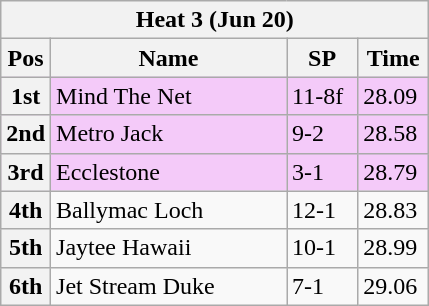<table class="wikitable">
<tr>
<th colspan="6">Heat 3 (Jun 20)</th>
</tr>
<tr>
<th width=20>Pos</th>
<th width=150>Name</th>
<th width=40>SP</th>
<th width=40>Time</th>
</tr>
<tr style="background: #f4caf9;">
<th>1st</th>
<td>Mind The Net</td>
<td>11-8f</td>
<td>28.09</td>
</tr>
<tr style="background: #f4caf9;">
<th>2nd</th>
<td>Metro Jack</td>
<td>9-2</td>
<td>28.58</td>
</tr>
<tr style="background: #f4caf9;">
<th>3rd</th>
<td>Ecclestone</td>
<td>3-1</td>
<td>28.79</td>
</tr>
<tr>
<th>4th</th>
<td>Ballymac Loch</td>
<td>12-1</td>
<td>28.83</td>
</tr>
<tr>
<th>5th</th>
<td>Jaytee Hawaii</td>
<td>10-1</td>
<td>28.99</td>
</tr>
<tr>
<th>6th</th>
<td>Jet Stream Duke</td>
<td>7-1</td>
<td>29.06</td>
</tr>
</table>
